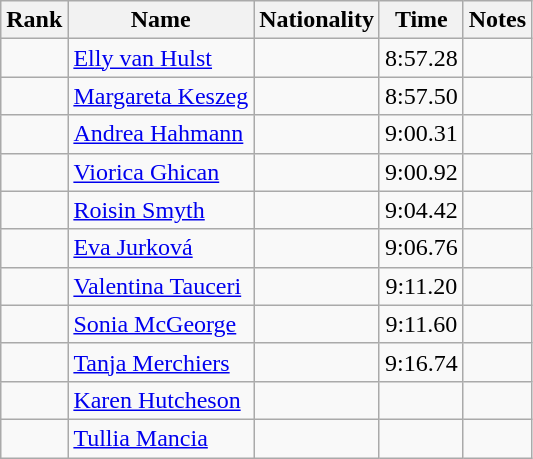<table class="wikitable sortable" style="text-align:center">
<tr>
<th>Rank</th>
<th>Name</th>
<th>Nationality</th>
<th>Time</th>
<th>Notes</th>
</tr>
<tr>
<td></td>
<td align="left"><a href='#'>Elly van Hulst</a></td>
<td align=left></td>
<td>8:57.28</td>
<td></td>
</tr>
<tr>
<td></td>
<td align="left"><a href='#'>Margareta Keszeg</a></td>
<td align=left></td>
<td>8:57.50</td>
<td></td>
</tr>
<tr>
<td></td>
<td align="left"><a href='#'>Andrea Hahmann</a></td>
<td align=left></td>
<td>9:00.31</td>
<td></td>
</tr>
<tr>
<td></td>
<td align="left"><a href='#'>Viorica Ghican</a></td>
<td align=left></td>
<td>9:00.92</td>
<td></td>
</tr>
<tr>
<td></td>
<td align="left"><a href='#'>Roisin Smyth</a></td>
<td align=left></td>
<td>9:04.42</td>
<td></td>
</tr>
<tr>
<td></td>
<td align="left"><a href='#'>Eva Jurková</a></td>
<td align=left></td>
<td>9:06.76</td>
<td></td>
</tr>
<tr>
<td></td>
<td align="left"><a href='#'>Valentina Tauceri</a></td>
<td align=left></td>
<td>9:11.20</td>
<td></td>
</tr>
<tr>
<td></td>
<td align="left"><a href='#'>Sonia McGeorge</a></td>
<td align=left></td>
<td>9:11.60</td>
<td></td>
</tr>
<tr>
<td></td>
<td align="left"><a href='#'>Tanja Merchiers</a></td>
<td align=left></td>
<td>9:16.74</td>
<td></td>
</tr>
<tr>
<td></td>
<td align="left"><a href='#'>Karen Hutcheson</a></td>
<td align=left></td>
<td></td>
<td></td>
</tr>
<tr>
<td></td>
<td align="left"><a href='#'>Tullia Mancia</a></td>
<td align=left></td>
<td></td>
<td></td>
</tr>
</table>
